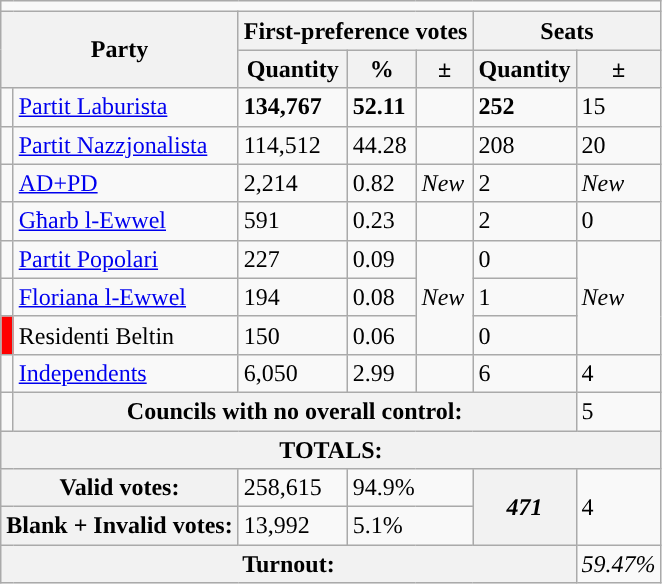<table class="wikitable">
<tr>
<td colspan="7"></td>
</tr>
<tr>
<th colspan="2" rowspan="2">Party</th>
<th colspan="3">First-preference votes</th>
<th colspan="2">Seats</th>
</tr>
<tr>
<th>Quantity</th>
<th>%</th>
<th>±</th>
<th>Quantity</th>
<th>±</th>
</tr>
<tr>
<td style="background:"></td>
<td><a href='#'>Partit Laburista</a></td>
<td><strong>134,767</strong></td>
<td><strong>52.11</strong></td>
<td></td>
<td><strong>252</strong></td>
<td> 15</td>
</tr>
<tr>
<td style="background:"></td>
<td><a href='#'>Partit Nazzjonalista</a></td>
<td>114,512</td>
<td>44.28</td>
<td></td>
<td>208</td>
<td> 20</td>
</tr>
<tr>
<td style="background:"></td>
<td><a href='#'>AD+PD</a></td>
<td>2,214</td>
<td>0.82</td>
<td><em>New</em></td>
<td>2</td>
<td><em>New</em></td>
</tr>
<tr>
<td style="background:"></td>
<td><a href='#'>Għarb l-Ewwel</a></td>
<td>591</td>
<td>0.23</td>
<td></td>
<td>2</td>
<td> 0</td>
</tr>
<tr>
<td style="background:"></td>
<td><a href='#'>Partit Popolari</a></td>
<td>227</td>
<td>0.09</td>
<td rowspan="3"><em>New</em></td>
<td>0</td>
<td rowspan="3"><em>New</em></td>
</tr>
<tr>
<td style="background:"></td>
<td><a href='#'>Floriana l-Ewwel</a></td>
<td>194</td>
<td>0.08</td>
<td>1</td>
</tr>
<tr>
<td style="background:red"></td>
<td>Residenti Beltin</td>
<td>150</td>
<td>0.06</td>
<td>0</td>
</tr>
<tr>
<td style="background:"></td>
<td><a href='#'>Independents</a></td>
<td>6,050</td>
<td>2.99</td>
<td></td>
<td>6</td>
<td> 4</td>
</tr>
<tr>
<td style="background:"></td>
<th colspan="5">Councils with no overall control:</th>
<td>5</td>
</tr>
<tr>
<th colspan="7">TOTALS:</th>
</tr>
<tr>
<th colspan="2">Valid votes:</th>
<td>258,615</td>
<td colspan="2">94.9%</td>
<th rowspan="2"><strong><em>471</em></strong></th>
<td rowspan="2"> 4</td>
</tr>
<tr>
<th colspan="2">Blank + Invalid votes:</th>
<td>13,992</td>
<td colspan="2">5.1%</td>
</tr>
<tr>
<th colspan="6">Turnout:</th>
<td><em>59.47%</em></td>
</tr>
</table>
